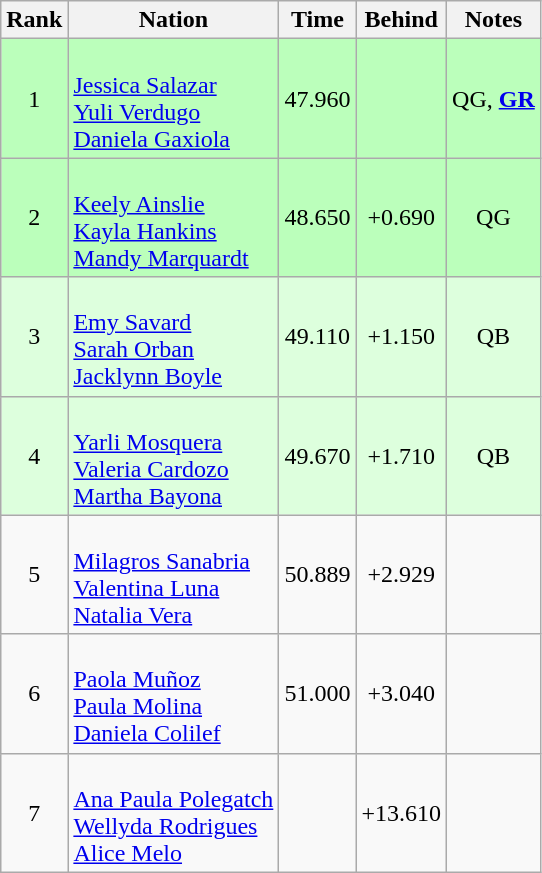<table class="wikitable sortable" style="text-align:center">
<tr>
<th>Rank</th>
<th>Nation</th>
<th>Time</th>
<th>Behind</th>
<th>Notes</th>
</tr>
<tr bgcolor=bbffbb>
<td>1</td>
<td align=left><br><a href='#'>Jessica Salazar</a><br><a href='#'>Yuli Verdugo</a><br><a href='#'>Daniela Gaxiola</a></td>
<td>47.960</td>
<td></td>
<td>QG, <strong><a href='#'>GR</a></strong></td>
</tr>
<tr bgcolor=bbffbb>
<td>2</td>
<td align=left><br><a href='#'>Keely Ainslie</a><br><a href='#'>Kayla Hankins</a><br><a href='#'>Mandy Marquardt</a></td>
<td>48.650</td>
<td>+0.690</td>
<td>QG</td>
</tr>
<tr bgcolor=ddffdd>
<td>3</td>
<td align=left><br><a href='#'>Emy Savard</a><br><a href='#'>Sarah Orban</a><br><a href='#'>Jacklynn Boyle</a></td>
<td>49.110</td>
<td>+1.150</td>
<td>QB</td>
</tr>
<tr bgcolor=ddffdd>
<td>4</td>
<td align=left><br><a href='#'>Yarli Mosquera</a><br><a href='#'>Valeria Cardozo</a><br><a href='#'>Martha Bayona</a></td>
<td>49.670</td>
<td>+1.710</td>
<td>QB</td>
</tr>
<tr>
<td>5</td>
<td align=left><br><a href='#'>Milagros Sanabria</a><br><a href='#'>Valentina Luna</a><br><a href='#'>Natalia Vera</a></td>
<td>50.889</td>
<td>+2.929</td>
<td></td>
</tr>
<tr>
<td>6</td>
<td align=left><br><a href='#'>Paola Muñoz</a><br><a href='#'>Paula Molina</a><br><a href='#'>Daniela Colilef</a></td>
<td>51.000</td>
<td>+3.040</td>
<td></td>
</tr>
<tr>
<td>7</td>
<td align=left><br><a href='#'>Ana Paula Polegatch</a><br><a href='#'>Wellyda Rodrigues</a><br><a href='#'>Alice Melo</a></td>
<td></td>
<td>+13.610</td>
<td></td>
</tr>
</table>
